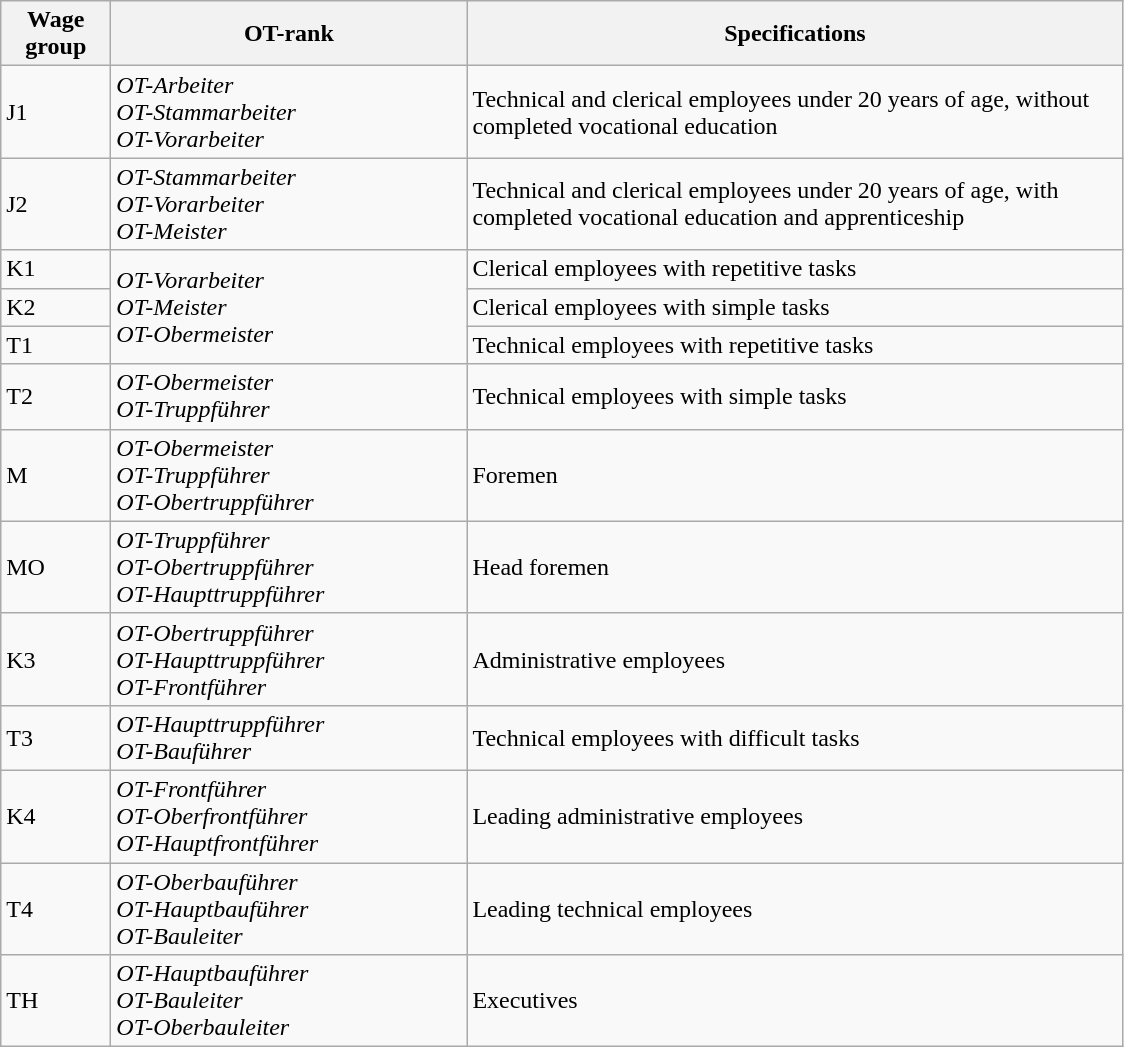<table class="wikitable">
<tr>
<th align="left" width="66">Wage group</th>
<th align="left" width="230">OT-rank</th>
<th align="left" width="430">Specifications</th>
</tr>
<tr>
<td>J1</td>
<td><em>OT-Arbeiter<br>OT-Stammarbeiter<br>OT-Vorarbeiter</em></td>
<td>Technical and clerical employees under 20 years of age, without completed vocational education</td>
</tr>
<tr>
<td>J2</td>
<td><em>OT-Stammarbeiter<br>OT-Vorarbeiter<br>OT-Meister</em></td>
<td>Technical and clerical employees under 20 years of age, with completed vocational education and apprenticeship</td>
</tr>
<tr>
<td>K1</td>
<td rowspan=3><em>OT-Vorarbeiter<br>OT-Meister<br>OT-Obermeister</em></td>
<td>Clerical employees with repetitive tasks</td>
</tr>
<tr>
<td>K2</td>
<td>Clerical employees with simple tasks</td>
</tr>
<tr>
<td>T1</td>
<td>Technical employees with repetitive tasks</td>
</tr>
<tr>
<td>T2</td>
<td><em>OT-Obermeister<br>OT-Truppführer</em></td>
<td>Technical employees with simple tasks</td>
</tr>
<tr>
<td>M</td>
<td><em>OT-Obermeister<br>OT-Truppführer<br>OT-Obertruppführer</em></td>
<td>Foremen</td>
</tr>
<tr>
<td>MO</td>
<td><em>OT-Truppführer<br>OT-Obertruppführer<br>OT-Haupttruppführer</em></td>
<td>Head foremen</td>
</tr>
<tr>
<td>K3</td>
<td><em>OT-Obertruppführer<br>OT-Haupttruppführer<br>OT-Frontführer</em></td>
<td>Administrative employees</td>
</tr>
<tr>
<td>T3</td>
<td><em>OT-Haupttruppführer<br>OT-Bauführer</em></td>
<td>Technical employees with difficult tasks</td>
</tr>
<tr>
<td>K4</td>
<td><em>OT-Frontführer<br>OT-Oberfrontführer<br>OT-Hauptfrontführer</em></td>
<td>Leading administrative employees</td>
</tr>
<tr>
<td>T4</td>
<td><em>OT-Oberbauführer<br>OT-Hauptbauführer<br>OT-Bauleiter</em></td>
<td>Leading technical employees</td>
</tr>
<tr>
<td>TH</td>
<td><em>OT-Hauptbauführer<br>OT-Bauleiter<br>OT-Oberbauleiter</em></td>
<td>Executives</td>
</tr>
</table>
